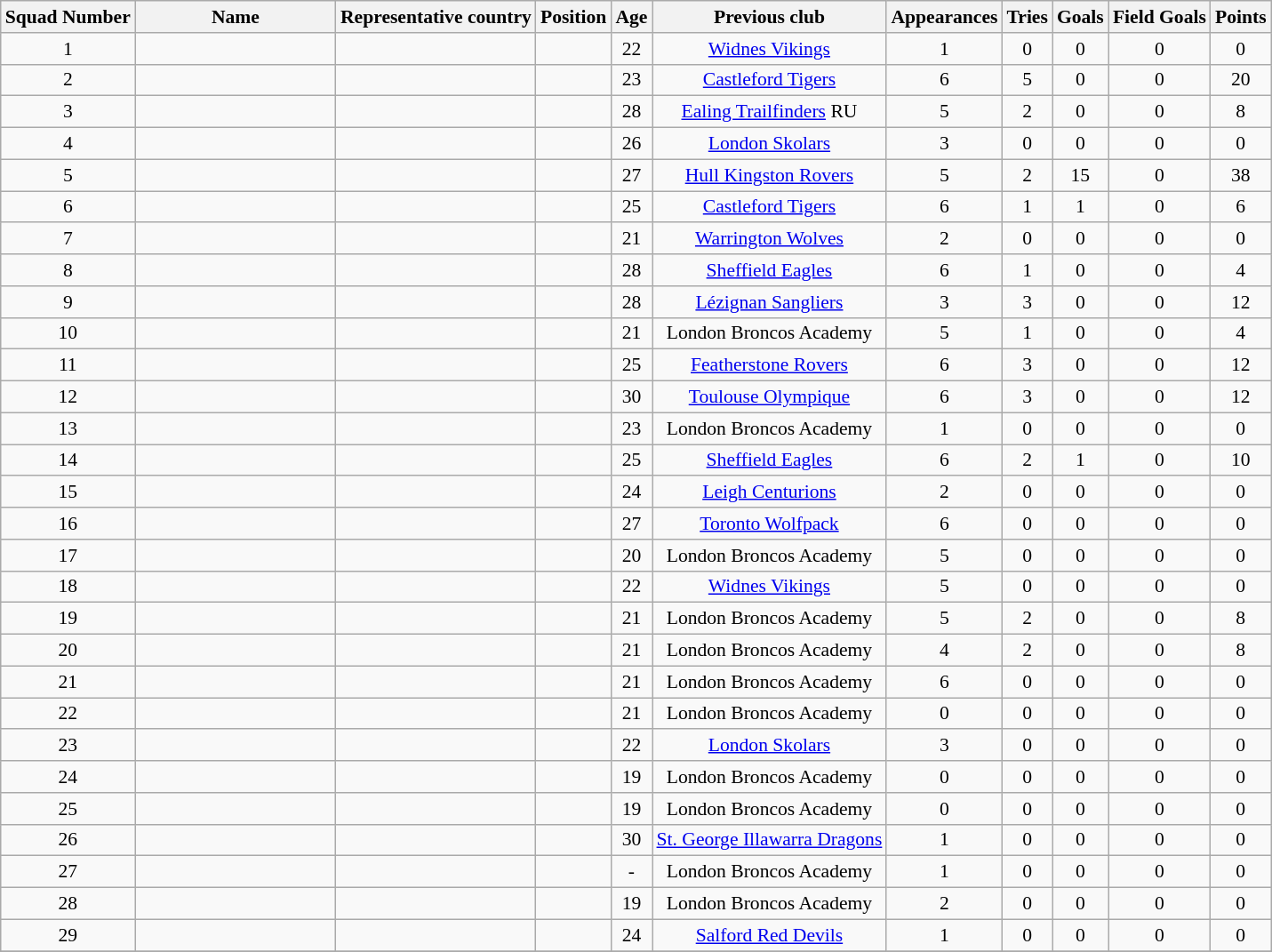<table class="wikitable sortable" style="text-align: center; font-size:90%">
<tr>
<th>Squad Number</th>
<th style="width:10em">Name</th>
<th>Representative country</th>
<th>Position</th>
<th>Age</th>
<th>Previous club</th>
<th>Appearances</th>
<th>Tries</th>
<th>Goals</th>
<th>Field Goals</th>
<th>Points</th>
</tr>
<tr>
<td>1</td>
<td></td>
<td></td>
<td></td>
<td>22</td>
<td> <a href='#'>Widnes Vikings</a></td>
<td>1</td>
<td>0</td>
<td>0</td>
<td>0</td>
<td>0</td>
</tr>
<tr>
<td>2</td>
<td></td>
<td></td>
<td></td>
<td>23</td>
<td> <a href='#'>Castleford Tigers</a></td>
<td>6</td>
<td>5</td>
<td>0</td>
<td>0</td>
<td>20</td>
</tr>
<tr>
<td>3</td>
<td></td>
<td></td>
<td></td>
<td>28</td>
<td> <a href='#'>Ealing Trailfinders</a> RU</td>
<td>5</td>
<td>2</td>
<td>0</td>
<td>0</td>
<td>8</td>
</tr>
<tr>
<td>4</td>
<td></td>
<td></td>
<td></td>
<td>26</td>
<td> <a href='#'>London Skolars</a></td>
<td>3</td>
<td>0</td>
<td>0</td>
<td>0</td>
<td>0</td>
</tr>
<tr>
<td>5</td>
<td></td>
<td></td>
<td></td>
<td>27</td>
<td>	<a href='#'>Hull Kingston Rovers</a></td>
<td>5</td>
<td>2</td>
<td>15</td>
<td>0</td>
<td>38</td>
</tr>
<tr>
<td>6</td>
<td></td>
<td></td>
<td></td>
<td>25</td>
<td> <a href='#'>Castleford Tigers</a></td>
<td>6</td>
<td>1</td>
<td>1</td>
<td>0</td>
<td>6</td>
</tr>
<tr>
<td>7</td>
<td></td>
<td></td>
<td></td>
<td>21</td>
<td> <a href='#'>Warrington Wolves</a></td>
<td>2</td>
<td>0</td>
<td>0</td>
<td>0</td>
<td>0</td>
</tr>
<tr>
<td>8</td>
<td></td>
<td></td>
<td></td>
<td>28</td>
<td> <a href='#'>Sheffield Eagles</a></td>
<td>6</td>
<td>1</td>
<td>0</td>
<td>0</td>
<td>4</td>
</tr>
<tr>
<td>9</td>
<td></td>
<td></td>
<td></td>
<td>28</td>
<td> <a href='#'>Lézignan Sangliers</a></td>
<td>3</td>
<td>3</td>
<td>0</td>
<td>0</td>
<td>12</td>
</tr>
<tr>
<td>10</td>
<td></td>
<td></td>
<td></td>
<td>21</td>
<td> London Broncos Academy</td>
<td>5</td>
<td>1</td>
<td>0</td>
<td>0</td>
<td>4</td>
</tr>
<tr>
<td>11</td>
<td></td>
<td></td>
<td></td>
<td>25</td>
<td> <a href='#'>Featherstone Rovers</a></td>
<td>6</td>
<td>3</td>
<td>0</td>
<td>0</td>
<td>12</td>
</tr>
<tr>
<td>12</td>
<td></td>
<td></td>
<td></td>
<td>30</td>
<td> <a href='#'>Toulouse Olympique</a></td>
<td>6</td>
<td>3</td>
<td>0</td>
<td>0</td>
<td>12</td>
</tr>
<tr>
<td>13</td>
<td></td>
<td></td>
<td></td>
<td>23</td>
<td> London Broncos Academy</td>
<td>1</td>
<td>0</td>
<td>0</td>
<td>0</td>
<td>0</td>
</tr>
<tr>
<td>14</td>
<td></td>
<td></td>
<td></td>
<td>25</td>
<td> <a href='#'>Sheffield Eagles</a></td>
<td>6</td>
<td>2</td>
<td>1</td>
<td>0</td>
<td>10</td>
</tr>
<tr>
<td>15</td>
<td></td>
<td></td>
<td></td>
<td>24</td>
<td> <a href='#'>Leigh Centurions</a></td>
<td>2</td>
<td>0</td>
<td>0</td>
<td>0</td>
<td>0</td>
</tr>
<tr>
<td>16</td>
<td></td>
<td></td>
<td></td>
<td>27</td>
<td>	<a href='#'>Toronto Wolfpack</a></td>
<td>6</td>
<td>0</td>
<td>0</td>
<td>0</td>
<td>0</td>
</tr>
<tr>
<td>17</td>
<td></td>
<td></td>
<td></td>
<td>20</td>
<td> London Broncos Academy</td>
<td>5</td>
<td>0</td>
<td>0</td>
<td>0</td>
<td>0</td>
</tr>
<tr>
<td>18</td>
<td></td>
<td></td>
<td></td>
<td>22</td>
<td> <a href='#'>Widnes Vikings</a></td>
<td>5</td>
<td>0</td>
<td>0</td>
<td>0</td>
<td>0</td>
</tr>
<tr>
<td>19</td>
<td></td>
<td></td>
<td></td>
<td>21</td>
<td> London Broncos Academy</td>
<td>5</td>
<td>2</td>
<td>0</td>
<td>0</td>
<td>8</td>
</tr>
<tr>
<td>20</td>
<td></td>
<td></td>
<td></td>
<td>21</td>
<td> London Broncos Academy</td>
<td>4</td>
<td>2</td>
<td>0</td>
<td>0</td>
<td>8</td>
</tr>
<tr>
<td>21</td>
<td></td>
<td></td>
<td></td>
<td>21</td>
<td> London Broncos Academy</td>
<td>6</td>
<td>0</td>
<td>0</td>
<td>0</td>
<td>0</td>
</tr>
<tr>
<td>22</td>
<td></td>
<td></td>
<td></td>
<td>21</td>
<td> London Broncos Academy</td>
<td>0</td>
<td>0</td>
<td>0</td>
<td>0</td>
<td>0</td>
</tr>
<tr>
<td>23</td>
<td></td>
<td></td>
<td></td>
<td>22</td>
<td> <a href='#'>London Skolars</a></td>
<td>3</td>
<td>0</td>
<td>0</td>
<td>0</td>
<td>0</td>
</tr>
<tr>
<td>24</td>
<td></td>
<td></td>
<td></td>
<td>19</td>
<td> London Broncos Academy</td>
<td>0</td>
<td>0</td>
<td>0</td>
<td>0</td>
<td>0</td>
</tr>
<tr>
<td>25</td>
<td></td>
<td></td>
<td></td>
<td>19</td>
<td> London Broncos Academy</td>
<td>0</td>
<td>0</td>
<td>0</td>
<td>0</td>
<td>0</td>
</tr>
<tr>
<td>26</td>
<td></td>
<td></td>
<td></td>
<td>30</td>
<td> <a href='#'>St. George Illawarra Dragons</a></td>
<td>1</td>
<td>0</td>
<td>0</td>
<td>0</td>
<td>0</td>
</tr>
<tr>
<td>27</td>
<td></td>
<td></td>
<td></td>
<td>-</td>
<td> London Broncos Academy</td>
<td>1</td>
<td>0</td>
<td>0</td>
<td>0</td>
<td>0</td>
</tr>
<tr>
<td>28</td>
<td></td>
<td></td>
<td></td>
<td>19</td>
<td> London Broncos Academy</td>
<td>2</td>
<td>0</td>
<td>0</td>
<td>0</td>
<td>0</td>
</tr>
<tr>
<td>29</td>
<td></td>
<td></td>
<td></td>
<td>24</td>
<td> <a href='#'>Salford Red Devils</a></td>
<td>1</td>
<td>0</td>
<td>0</td>
<td>0</td>
<td>0</td>
</tr>
<tr>
</tr>
</table>
